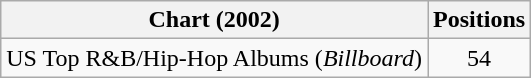<table class="wikitable">
<tr>
<th>Chart (2002)</th>
<th>Positions</th>
</tr>
<tr>
<td>US Top R&B/Hip-Hop Albums (<em>Billboard</em>)</td>
<td style="text-align:center">54</td>
</tr>
</table>
